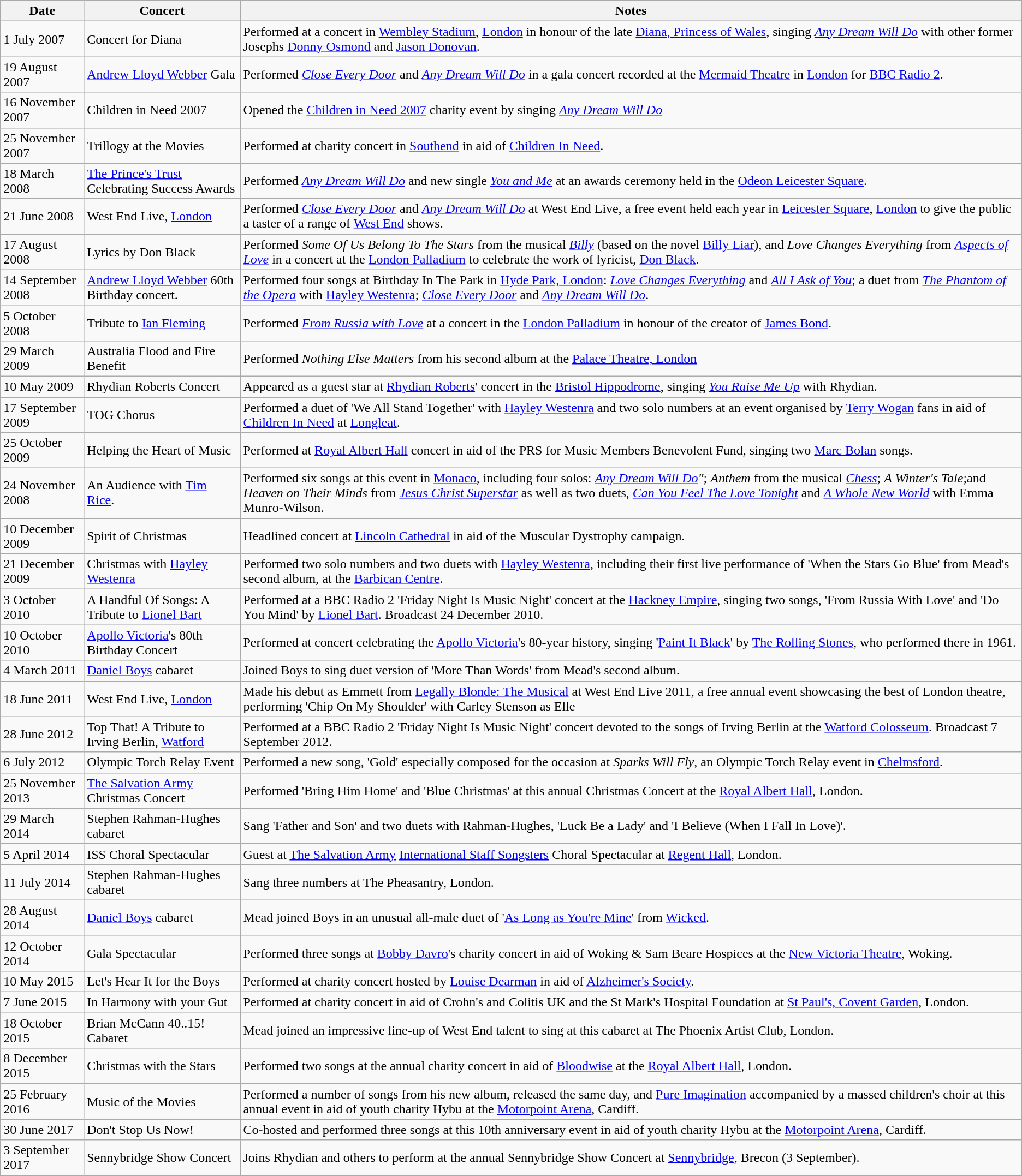<table class="wikitable">
<tr>
<th>Date</th>
<th>Concert</th>
<th>Notes</th>
</tr>
<tr>
<td>1 July 2007</td>
<td>Concert for Diana</td>
<td>Performed at a concert in <a href='#'>Wembley Stadium</a>, <a href='#'>London</a> in honour of the late <a href='#'>Diana, Princess of Wales</a>, singing <em><a href='#'>Any Dream Will Do</a></em> with other former Josephs <a href='#'>Donny Osmond</a> and <a href='#'>Jason Donovan</a>.</td>
</tr>
<tr>
<td>19 August 2007</td>
<td><a href='#'>Andrew Lloyd Webber</a> Gala</td>
<td>Performed <em><a href='#'>Close Every Door</a></em> and <em><a href='#'>Any Dream Will Do</a></em> in a gala concert recorded at the <a href='#'>Mermaid Theatre</a> in <a href='#'>London</a> for <a href='#'>BBC Radio 2</a>.</td>
</tr>
<tr>
<td>16 November 2007</td>
<td>Children in Need 2007</td>
<td>Opened the <a href='#'>Children in Need 2007</a> charity event by singing <em><a href='#'>Any Dream Will Do</a></em></td>
</tr>
<tr>
<td>25 November 2007</td>
<td>Trillogy at the Movies</td>
<td>Performed at charity concert in <a href='#'>Southend</a> in aid of <a href='#'>Children In Need</a>.</td>
</tr>
<tr>
<td>18 March 2008</td>
<td><a href='#'>The Prince's Trust</a> Celebrating Success Awards</td>
<td>Performed <em><a href='#'>Any Dream Will Do</a></em>  and new single <em><a href='#'>You and Me</a></em> at an awards ceremony held in the <a href='#'>Odeon Leicester Square</a>.</td>
</tr>
<tr>
<td>21 June 2008</td>
<td>West End Live, <a href='#'>London</a></td>
<td>Performed <em><a href='#'>Close Every Door</a></em> and <em><a href='#'>Any Dream Will Do</a></em> at West End Live, a free event held each year in <a href='#'>Leicester Square</a>, <a href='#'>London</a> to give the public a taster of a range of <a href='#'>West End</a> shows.</td>
</tr>
<tr>
<td>17 August 2008</td>
<td>Lyrics by Don Black</td>
<td>Performed <em>Some Of Us Belong To The Stars</em> from the musical <em><a href='#'>Billy</a></em> (based on the novel <a href='#'>Billy Liar</a>), and <em>Love Changes Everything</em> from <em><a href='#'>Aspects of Love</a></em> in a concert at the <a href='#'>London Palladium</a> to celebrate the work of lyricist, <a href='#'>Don Black</a>.</td>
</tr>
<tr>
<td>14 September 2008</td>
<td><a href='#'>Andrew Lloyd Webber</a> 60th Birthday concert.</td>
<td>Performed four songs at Birthday In The Park in <a href='#'>Hyde Park, London</a>: <em><a href='#'>Love Changes Everything</a></em> and <em><a href='#'>All I Ask of You</a></em>; a duet from <em><a href='#'>The Phantom of the Opera</a></em> with <a href='#'>Hayley Westenra</a>; <em><a href='#'>Close Every Door</a></em> and <em><a href='#'>Any Dream Will Do</a></em>.</td>
</tr>
<tr>
<td>5 October 2008</td>
<td>Tribute to <a href='#'>Ian Fleming</a></td>
<td>Performed <em><a href='#'>From Russia with Love</a></em> at a concert in the <a href='#'>London Palladium</a> in honour of the creator of <a href='#'>James Bond</a>.</td>
</tr>
<tr>
<td>29 March 2009</td>
<td>Australia Flood and Fire Benefit</td>
<td>Performed <em>Nothing Else Matters</em> from his second album at the <a href='#'>Palace Theatre, London</a></td>
</tr>
<tr>
<td>10 May 2009</td>
<td>Rhydian Roberts Concert</td>
<td>Appeared as a guest star at <a href='#'>Rhydian Roberts</a>' concert in the <a href='#'>Bristol Hippodrome</a>, singing <em><a href='#'>You Raise Me Up</a></em> with Rhydian.</td>
</tr>
<tr>
<td>17 September 2009</td>
<td>TOG Chorus</td>
<td>Performed a duet of 'We All Stand Together' with <a href='#'>Hayley Westenra</a> and two solo numbers at an event organised by <a href='#'>Terry Wogan</a> fans in aid of <a href='#'>Children In Need</a> at <a href='#'>Longleat</a>.</td>
</tr>
<tr>
<td>25 October 2009</td>
<td>Helping the Heart of Music</td>
<td>Performed at <a href='#'>Royal Albert Hall</a> concert in aid of the PRS for Music Members Benevolent Fund, singing two <a href='#'>Marc Bolan</a> songs.</td>
</tr>
<tr>
<td>24 November 2008</td>
<td>An Audience with <a href='#'>Tim Rice</a>.</td>
<td>Performed six songs at this event in <a href='#'>Monaco</a>, including four solos: <em><a href='#'>Any Dream Will Do</a>"</em>; <em>Anthem</em> from the musical <em><a href='#'>Chess</a></em>; <em>A Winter's Tale</em>;and <em>Heaven on Their Minds</em> from <em><a href='#'>Jesus Christ Superstar</a></em> as well as two duets, <em><a href='#'>Can You Feel The Love Tonight</a></em> and <em><a href='#'>A Whole New World</a></em> with Emma Munro-Wilson.</td>
</tr>
<tr>
<td>10 December 2009</td>
<td>Spirit of Christmas</td>
<td>Headlined concert at <a href='#'>Lincoln Cathedral</a> in aid of the Muscular Dystrophy campaign.</td>
</tr>
<tr>
<td>21 December 2009</td>
<td>Christmas with <a href='#'>Hayley Westenra</a></td>
<td>Performed two solo numbers and two duets with <a href='#'>Hayley Westenra</a>, including their first live performance of 'When the Stars Go Blue' from Mead's second album, at the <a href='#'>Barbican Centre</a>.</td>
</tr>
<tr>
<td>3 October 2010</td>
<td>A Handful Of Songs: A Tribute to <a href='#'>Lionel Bart</a></td>
<td>Performed at a BBC Radio 2 'Friday Night Is Music Night' concert at the <a href='#'>Hackney Empire</a>, singing two songs, 'From Russia With Love' and 'Do You Mind' by <a href='#'>Lionel Bart</a>. Broadcast 24 December 2010.</td>
</tr>
<tr>
<td>10 October 2010</td>
<td><a href='#'>Apollo Victoria</a>'s 80th Birthday Concert</td>
<td>Performed at concert celebrating the <a href='#'>Apollo Victoria</a>'s 80-year history, singing '<a href='#'>Paint It Black</a>' by <a href='#'>The Rolling Stones</a>, who performed there in 1961.</td>
</tr>
<tr>
<td>4 March 2011</td>
<td><a href='#'>Daniel Boys</a> cabaret</td>
<td>Joined Boys to sing duet version of 'More Than Words' from Mead's second album.</td>
</tr>
<tr>
<td>18 June 2011</td>
<td>West End Live, <a href='#'>London</a></td>
<td>Made his debut as Emmett from <a href='#'>Legally Blonde: The Musical</a> at West End Live 2011, a free annual event showcasing the best of London theatre, performing 'Chip On My Shoulder' with Carley Stenson as Elle</td>
</tr>
<tr>
<td>28 June 2012</td>
<td>Top That! A Tribute to Irving Berlin, <a href='#'>Watford</a></td>
<td>Performed at a BBC Radio 2 'Friday Night Is Music Night' concert devoted to the songs of Irving Berlin at the <a href='#'>Watford Colosseum</a>. Broadcast 7 September 2012.</td>
</tr>
<tr>
<td>6 July 2012</td>
<td>Olympic Torch Relay Event</td>
<td>Performed a new song, 'Gold' especially composed for the occasion at <em>Sparks Will Fly</em>, an Olympic Torch Relay event in <a href='#'>Chelmsford</a>.</td>
</tr>
<tr>
<td>25 November 2013</td>
<td><a href='#'>The Salvation Army</a> Christmas Concert</td>
<td>Performed 'Bring Him Home' and 'Blue Christmas' at this annual Christmas Concert at the <a href='#'>Royal Albert Hall</a>, London.</td>
</tr>
<tr>
<td>29 March 2014</td>
<td>Stephen Rahman-Hughes cabaret</td>
<td>Sang 'Father and Son' and two duets with Rahman-Hughes, 'Luck Be a Lady' and 'I Believe (When I Fall In Love)'.</td>
</tr>
<tr>
<td>5 April 2014</td>
<td>ISS Choral Spectacular</td>
<td>Guest at <a href='#'>The Salvation Army</a> <a href='#'>International Staff Songsters</a> Choral Spectacular at <a href='#'>Regent Hall</a>, London.</td>
</tr>
<tr>
<td>11 July 2014</td>
<td>Stephen Rahman-Hughes cabaret</td>
<td>Sang three numbers at The Pheasantry, London.</td>
</tr>
<tr>
<td>28 August 2014</td>
<td><a href='#'>Daniel Boys</a> cabaret</td>
<td>Mead joined Boys in an unusual all-male duet of '<a href='#'>As Long as You're Mine</a>' from <a href='#'>Wicked</a>.</td>
</tr>
<tr>
<td>12 October 2014</td>
<td>Gala Spectacular</td>
<td>Performed three songs at <a href='#'>Bobby Davro</a>'s charity concert in aid of Woking & Sam Beare Hospices at the <a href='#'>New Victoria Theatre</a>, Woking.</td>
</tr>
<tr>
<td>10 May 2015</td>
<td>Let's Hear It for the Boys</td>
<td>Performed at charity concert hosted by <a href='#'>Louise Dearman</a> in aid of <a href='#'>Alzheimer's Society</a>.</td>
</tr>
<tr>
<td>7 June 2015</td>
<td>In Harmony with your Gut</td>
<td>Performed at charity concert in aid of Crohn's and Colitis UK and the St Mark's Hospital Foundation at <a href='#'>St Paul's, Covent Garden</a>, London.</td>
</tr>
<tr>
<td>18 October 2015</td>
<td>Brian McCann 40..15! Cabaret</td>
<td>Mead joined an impressive line-up of West End talent to sing at this cabaret at The Phoenix Artist Club, London.</td>
</tr>
<tr>
<td>8 December 2015</td>
<td>Christmas with the Stars</td>
<td>Performed two songs at the annual charity concert in aid of <a href='#'>Bloodwise</a> at the <a href='#'>Royal Albert Hall</a>, London.</td>
</tr>
<tr>
<td>25 February 2016</td>
<td>Music of the Movies</td>
<td>Performed a number of songs from his new album, released the same day, and <a href='#'>Pure Imagination</a> accompanied by a massed children's choir at this annual event in aid of youth charity Hybu at the <a href='#'>Motorpoint Arena</a>, Cardiff.</td>
</tr>
<tr>
<td>30 June 2017</td>
<td>Don't Stop Us Now!</td>
<td>Co-hosted and performed three songs at this 10th anniversary event in aid of youth charity Hybu at the <a href='#'>Motorpoint Arena</a>, Cardiff.</td>
</tr>
<tr>
<td>3 September 2017</td>
<td>Sennybridge Show Concert</td>
<td>Joins Rhydian and others to perform at the annual Sennybridge Show Concert at <a href='#'>Sennybridge</a>, Brecon (3 September).</td>
</tr>
</table>
